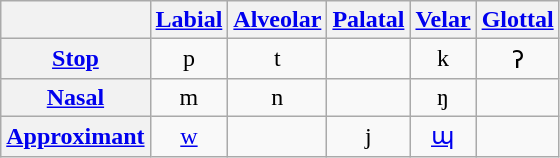<table class="wikitable" style="text-align: center;">
<tr>
<th></th>
<th><a href='#'>Labial</a></th>
<th><a href='#'>Alveolar</a></th>
<th><a href='#'>Palatal</a></th>
<th><a href='#'>Velar</a></th>
<th><a href='#'>Glottal</a></th>
</tr>
<tr>
<th><a href='#'>Stop</a></th>
<td>p</td>
<td>t</td>
<td></td>
<td>k</td>
<td>ʔ</td>
</tr>
<tr>
<th><a href='#'>Nasal</a></th>
<td>m</td>
<td>n</td>
<td></td>
<td>ŋ</td>
<td></td>
</tr>
<tr>
<th><a href='#'>Approximant</a></th>
<td><a href='#'>w</a></td>
<td></td>
<td>j</td>
<td><a href='#'>ɰ</a></td>
<td></td>
</tr>
</table>
